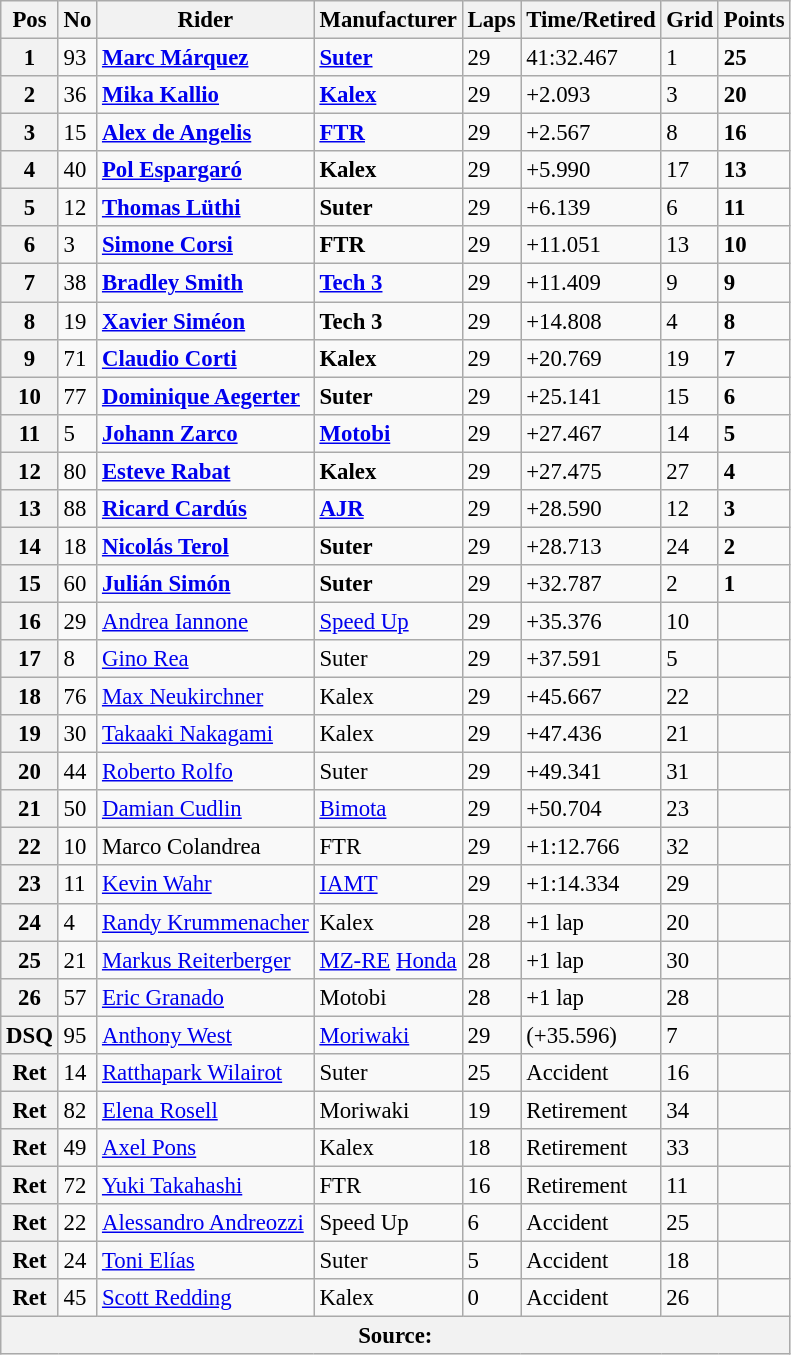<table class="wikitable" style="font-size: 95%;">
<tr>
<th>Pos</th>
<th>No</th>
<th>Rider</th>
<th>Manufacturer</th>
<th>Laps</th>
<th>Time/Retired</th>
<th>Grid</th>
<th>Points</th>
</tr>
<tr>
<th>1</th>
<td>93</td>
<td> <strong><a href='#'>Marc Márquez</a></strong></td>
<td><strong><a href='#'>Suter</a></strong></td>
<td>29</td>
<td>41:32.467</td>
<td>1</td>
<td><strong>25</strong></td>
</tr>
<tr>
<th>2</th>
<td>36</td>
<td> <strong><a href='#'>Mika Kallio</a></strong></td>
<td><strong><a href='#'>Kalex</a></strong></td>
<td>29</td>
<td>+2.093</td>
<td>3</td>
<td><strong>20</strong></td>
</tr>
<tr>
<th>3</th>
<td>15</td>
<td> <strong><a href='#'>Alex de Angelis</a></strong></td>
<td><strong><a href='#'>FTR</a></strong></td>
<td>29</td>
<td>+2.567</td>
<td>8</td>
<td><strong>16</strong></td>
</tr>
<tr>
<th>4</th>
<td>40</td>
<td> <strong><a href='#'>Pol Espargaró</a></strong></td>
<td><strong>Kalex</strong></td>
<td>29</td>
<td>+5.990</td>
<td>17</td>
<td><strong>13</strong></td>
</tr>
<tr>
<th>5</th>
<td>12</td>
<td> <strong><a href='#'>Thomas Lüthi</a></strong></td>
<td><strong>Suter</strong></td>
<td>29</td>
<td>+6.139</td>
<td>6</td>
<td><strong>11</strong></td>
</tr>
<tr>
<th>6</th>
<td>3</td>
<td> <strong><a href='#'>Simone Corsi</a></strong></td>
<td><strong>FTR</strong></td>
<td>29</td>
<td>+11.051</td>
<td>13</td>
<td><strong>10</strong></td>
</tr>
<tr>
<th>7</th>
<td>38</td>
<td> <strong><a href='#'>Bradley Smith</a></strong></td>
<td><strong><a href='#'>Tech 3</a></strong></td>
<td>29</td>
<td>+11.409</td>
<td>9</td>
<td><strong>9</strong></td>
</tr>
<tr>
<th>8</th>
<td>19</td>
<td> <strong><a href='#'>Xavier Siméon</a></strong></td>
<td><strong>Tech 3</strong></td>
<td>29</td>
<td>+14.808</td>
<td>4</td>
<td><strong>8</strong></td>
</tr>
<tr>
<th>9</th>
<td>71</td>
<td> <strong><a href='#'>Claudio Corti</a></strong></td>
<td><strong>Kalex</strong></td>
<td>29</td>
<td>+20.769</td>
<td>19</td>
<td><strong>7</strong></td>
</tr>
<tr>
<th>10</th>
<td>77</td>
<td> <strong><a href='#'>Dominique Aegerter</a></strong></td>
<td><strong>Suter</strong></td>
<td>29</td>
<td>+25.141</td>
<td>15</td>
<td><strong>6</strong></td>
</tr>
<tr>
<th>11</th>
<td>5</td>
<td> <strong><a href='#'>Johann Zarco</a></strong></td>
<td><strong><a href='#'>Motobi</a></strong></td>
<td>29</td>
<td>+27.467</td>
<td>14</td>
<td><strong>5</strong></td>
</tr>
<tr>
<th>12</th>
<td>80</td>
<td> <strong><a href='#'>Esteve Rabat</a></strong></td>
<td><strong>Kalex</strong></td>
<td>29</td>
<td>+27.475</td>
<td>27</td>
<td><strong>4</strong></td>
</tr>
<tr>
<th>13</th>
<td>88</td>
<td> <strong><a href='#'>Ricard Cardús</a></strong></td>
<td><strong><a href='#'>AJR</a></strong></td>
<td>29</td>
<td>+28.590</td>
<td>12</td>
<td><strong>3</strong></td>
</tr>
<tr>
<th>14</th>
<td>18</td>
<td> <strong><a href='#'>Nicolás Terol</a></strong></td>
<td><strong>Suter</strong></td>
<td>29</td>
<td>+28.713</td>
<td>24</td>
<td><strong>2</strong></td>
</tr>
<tr>
<th>15</th>
<td>60</td>
<td> <strong><a href='#'>Julián Simón</a></strong></td>
<td><strong>Suter</strong></td>
<td>29</td>
<td>+32.787</td>
<td>2</td>
<td><strong>1</strong></td>
</tr>
<tr>
<th>16</th>
<td>29</td>
<td> <a href='#'>Andrea Iannone</a></td>
<td><a href='#'>Speed Up</a></td>
<td>29</td>
<td>+35.376</td>
<td>10</td>
<td></td>
</tr>
<tr>
<th>17</th>
<td>8</td>
<td> <a href='#'>Gino Rea</a></td>
<td>Suter</td>
<td>29</td>
<td>+37.591</td>
<td>5</td>
<td></td>
</tr>
<tr>
<th>18</th>
<td>76</td>
<td> <a href='#'>Max Neukirchner</a></td>
<td>Kalex</td>
<td>29</td>
<td>+45.667</td>
<td>22</td>
<td></td>
</tr>
<tr>
<th>19</th>
<td>30</td>
<td> <a href='#'>Takaaki Nakagami</a></td>
<td>Kalex</td>
<td>29</td>
<td>+47.436</td>
<td>21</td>
<td></td>
</tr>
<tr>
<th>20</th>
<td>44</td>
<td> <a href='#'>Roberto Rolfo</a></td>
<td>Suter</td>
<td>29</td>
<td>+49.341</td>
<td>31</td>
<td></td>
</tr>
<tr>
<th>21</th>
<td>50</td>
<td> <a href='#'>Damian Cudlin</a></td>
<td><a href='#'>Bimota</a></td>
<td>29</td>
<td>+50.704</td>
<td>23</td>
<td></td>
</tr>
<tr>
<th>22</th>
<td>10</td>
<td> Marco Colandrea</td>
<td>FTR</td>
<td>29</td>
<td>+1:12.766</td>
<td>32</td>
<td></td>
</tr>
<tr>
<th>23</th>
<td>11</td>
<td> <a href='#'>Kevin Wahr</a></td>
<td><a href='#'>IAMT</a></td>
<td>29</td>
<td>+1:14.334</td>
<td>29</td>
<td></td>
</tr>
<tr>
<th>24</th>
<td>4</td>
<td> <a href='#'>Randy Krummenacher</a></td>
<td>Kalex</td>
<td>28</td>
<td>+1 lap</td>
<td>20</td>
<td></td>
</tr>
<tr>
<th>25</th>
<td>21</td>
<td> <a href='#'>Markus Reiterberger</a></td>
<td><a href='#'>MZ-RE</a> <a href='#'>Honda</a></td>
<td>28</td>
<td>+1 lap</td>
<td>30</td>
<td></td>
</tr>
<tr>
<th>26</th>
<td>57</td>
<td> <a href='#'>Eric Granado</a></td>
<td>Motobi</td>
<td>28</td>
<td>+1 lap</td>
<td>28</td>
<td></td>
</tr>
<tr>
<th>DSQ</th>
<td>95</td>
<td> <a href='#'>Anthony West</a></td>
<td><a href='#'>Moriwaki</a></td>
<td>29</td>
<td>(+35.596)</td>
<td>7</td>
<td></td>
</tr>
<tr>
<th>Ret</th>
<td>14</td>
<td> <a href='#'>Ratthapark Wilairot</a></td>
<td>Suter</td>
<td>25</td>
<td>Accident</td>
<td>16</td>
<td></td>
</tr>
<tr>
<th>Ret</th>
<td>82</td>
<td> <a href='#'>Elena Rosell</a></td>
<td>Moriwaki</td>
<td>19</td>
<td>Retirement</td>
<td>34</td>
<td></td>
</tr>
<tr>
<th>Ret</th>
<td>49</td>
<td> <a href='#'>Axel Pons</a></td>
<td>Kalex</td>
<td>18</td>
<td>Retirement</td>
<td>33</td>
<td></td>
</tr>
<tr>
<th>Ret</th>
<td>72</td>
<td> <a href='#'>Yuki Takahashi</a></td>
<td>FTR</td>
<td>16</td>
<td>Retirement</td>
<td>11</td>
<td></td>
</tr>
<tr>
<th>Ret</th>
<td>22</td>
<td> <a href='#'>Alessandro Andreozzi</a></td>
<td>Speed Up</td>
<td>6</td>
<td>Accident</td>
<td>25</td>
<td></td>
</tr>
<tr>
<th>Ret</th>
<td>24</td>
<td> <a href='#'>Toni Elías</a></td>
<td>Suter</td>
<td>5</td>
<td>Accident</td>
<td>18</td>
<td></td>
</tr>
<tr>
<th>Ret</th>
<td>45</td>
<td> <a href='#'>Scott Redding</a></td>
<td>Kalex</td>
<td>0</td>
<td>Accident</td>
<td>26</td>
<td></td>
</tr>
<tr>
<th colspan=8>Source:</th>
</tr>
</table>
